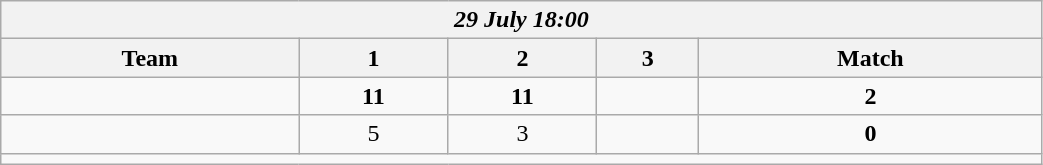<table class=wikitable style="text-align:center; width: 55%">
<tr>
<th colspan=10><em>29 July 18:00</em></th>
</tr>
<tr>
<th>Team</th>
<th>1</th>
<th>2</th>
<th>3</th>
<th>Match</th>
</tr>
<tr>
<td align=left><strong><br></strong></td>
<td><strong>11</strong></td>
<td><strong>11</strong></td>
<td></td>
<td><strong>2</strong></td>
</tr>
<tr>
<td align=left><br></td>
<td>5</td>
<td>3</td>
<td></td>
<td><strong>0</strong></td>
</tr>
<tr>
<td colspan=10></td>
</tr>
</table>
